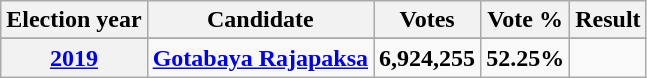<table class="wikitable">
<tr>
<th>Election year</th>
<th>Candidate</th>
<th>Votes</th>
<th>Vote %</th>
<th>Result</th>
</tr>
<tr>
</tr>
<tr>
<th><a href='#'>2019</a></th>
<td><strong><a href='#'>Gotabaya Rajapaksa</a></strong></td>
<td align=center><strong>6,924,255</strong></td>
<td align=center><strong>52.25%</strong></td>
<td></td>
</tr>
</table>
